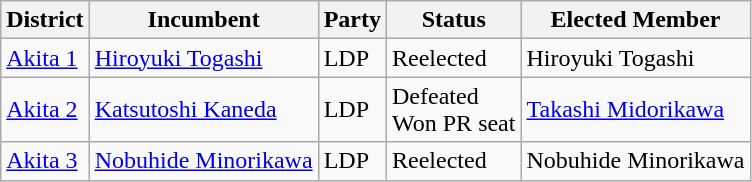<table class="wikitable">
<tr>
<th>District</th>
<th>Incumbent</th>
<th>Party</th>
<th>Status</th>
<th>Elected Member</th>
</tr>
<tr>
<td><a href='#'>Akita 1</a></td>
<td><a href='#'>Hiroyuki Togashi</a></td>
<td>LDP</td>
<td>Reelected</td>
<td>Hiroyuki Togashi</td>
</tr>
<tr>
<td><a href='#'>Akita 2</a></td>
<td><a href='#'>Katsutoshi Kaneda</a></td>
<td>LDP</td>
<td>Defeated<br>Won PR seat</td>
<td><a href='#'>Takashi Midorikawa</a></td>
</tr>
<tr>
<td><a href='#'>Akita 3</a></td>
<td><a href='#'>Nobuhide Minorikawa</a></td>
<td>LDP</td>
<td>Reelected</td>
<td>Nobuhide Minorikawa</td>
</tr>
</table>
